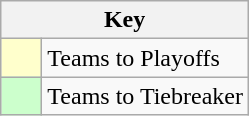<table class="wikitable" style="text-align: center;">
<tr>
<th colspan=2>Key</th>
</tr>
<tr>
<td style="background:#ffffcc; width:20px;"></td>
<td align=left>Teams to Playoffs</td>
</tr>
<tr>
<td style="background:#ccffcc; width:20px;"></td>
<td align=left>Teams to Tiebreaker</td>
</tr>
</table>
